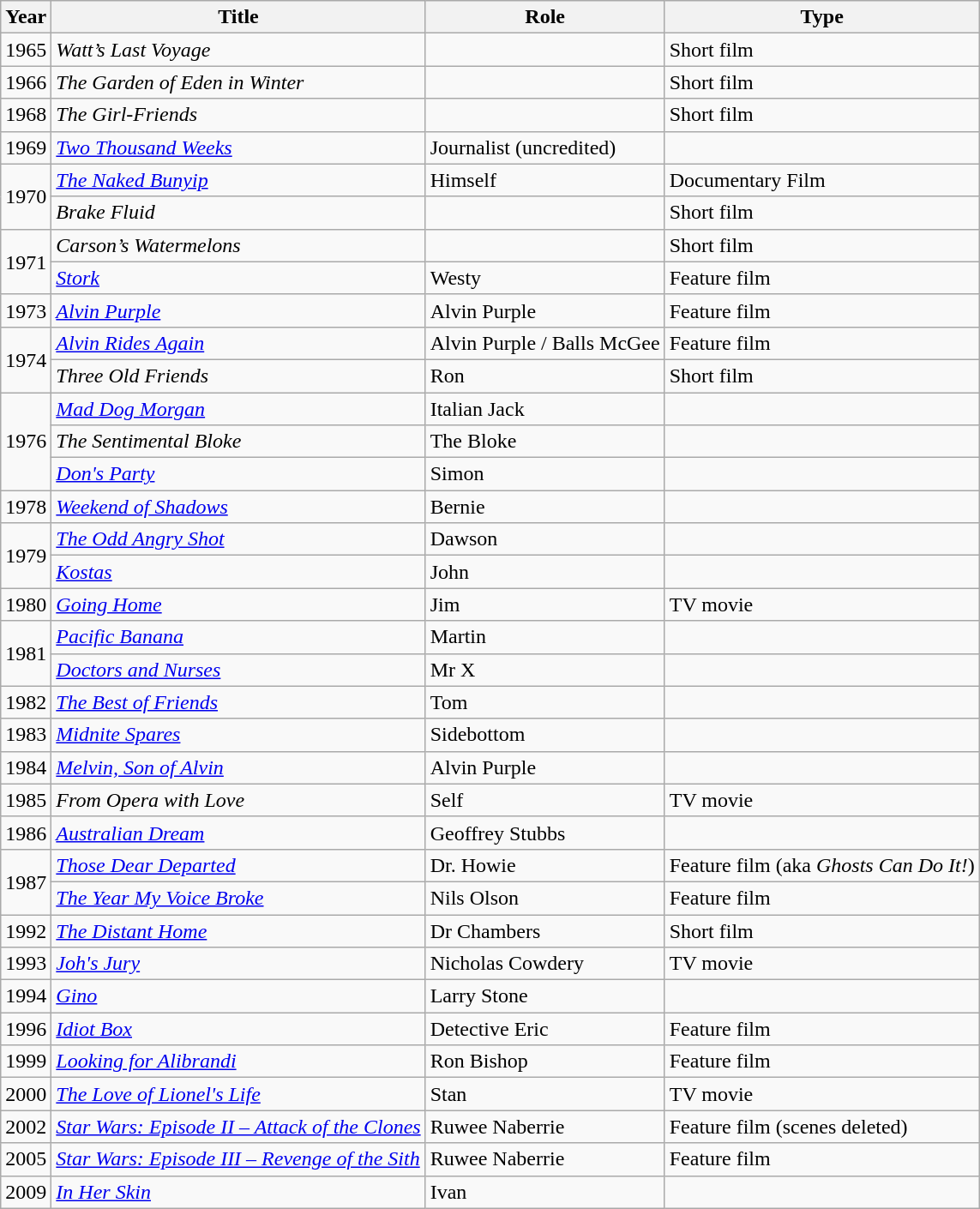<table class="wikitable">
<tr>
<th>Year</th>
<th>Title</th>
<th>Role</th>
<th>Type</th>
</tr>
<tr>
<td>1965</td>
<td><em>Watt’s Last Voyage</em></td>
<td></td>
<td>Short film</td>
</tr>
<tr>
<td>1966</td>
<td><em>The Garden of Eden in Winter</em></td>
<td></td>
<td>Short film</td>
</tr>
<tr>
<td>1968</td>
<td><em>The Girl-Friends</em></td>
<td></td>
<td>Short film</td>
</tr>
<tr>
<td>1969</td>
<td><em><a href='#'>Two Thousand Weeks</a></em></td>
<td>Journalist (uncredited)</td>
<td></td>
</tr>
<tr>
<td rowspan=2>1970</td>
<td><em><a href='#'>The Naked Bunyip</a></em></td>
<td>Himself</td>
<td>Documentary Film</td>
</tr>
<tr>
<td><em>Brake Fluid</em></td>
<td></td>
<td>Short film</td>
</tr>
<tr>
<td rowspan=2>1971</td>
<td><em>Carson’s Watermelons</em></td>
<td></td>
<td>Short film</td>
</tr>
<tr>
<td><em><a href='#'>Stork</a></em></td>
<td>Westy</td>
<td>Feature film</td>
</tr>
<tr>
<td>1973</td>
<td><em><a href='#'>Alvin Purple</a></em></td>
<td>Alvin Purple</td>
<td>Feature film</td>
</tr>
<tr>
<td rowspan=2>1974</td>
<td><em><a href='#'>Alvin Rides Again</a></em></td>
<td>Alvin Purple / Balls McGee</td>
<td>Feature film</td>
</tr>
<tr>
<td><em>Three Old Friends</em></td>
<td>Ron</td>
<td>Short film</td>
</tr>
<tr>
<td rowspan=3>1976</td>
<td><em><a href='#'>Mad Dog Morgan</a></em></td>
<td>Italian Jack</td>
<td></td>
</tr>
<tr>
<td><em>The Sentimental Bloke</em></td>
<td>The Bloke</td>
<td></td>
</tr>
<tr>
<td><em><a href='#'>Don's Party</a></em></td>
<td>Simon</td>
<td></td>
</tr>
<tr>
<td>1978</td>
<td><em><a href='#'>Weekend of Shadows</a></em></td>
<td>Bernie</td>
<td></td>
</tr>
<tr>
<td rowspan=2>1979</td>
<td><em><a href='#'>The Odd Angry Shot</a></em></td>
<td>Dawson</td>
<td></td>
</tr>
<tr>
<td><em><a href='#'>Kostas</a></em></td>
<td>John</td>
<td></td>
</tr>
<tr>
<td>1980</td>
<td><em><a href='#'>Going Home</a></em></td>
<td>Jim</td>
<td>TV movie</td>
</tr>
<tr>
<td rowspan=2>1981</td>
<td><em><a href='#'>Pacific Banana</a></em></td>
<td>Martin</td>
<td></td>
</tr>
<tr>
<td><em><a href='#'>Doctors and Nurses</a></em></td>
<td>Mr X</td>
<td></td>
</tr>
<tr>
<td>1982</td>
<td><em><a href='#'>The Best of Friends</a></em></td>
<td>Tom</td>
<td></td>
</tr>
<tr>
<td>1983</td>
<td><em><a href='#'>Midnite Spares</a></em></td>
<td>Sidebottom</td>
<td></td>
</tr>
<tr>
<td>1984</td>
<td><em><a href='#'>Melvin, Son of Alvin</a></em></td>
<td>Alvin Purple</td>
<td></td>
</tr>
<tr>
<td>1985</td>
<td><em>From Opera with Love</em></td>
<td>Self</td>
<td>TV movie</td>
</tr>
<tr>
<td>1986</td>
<td><em><a href='#'>Australian Dream</a></em></td>
<td>Geoffrey Stubbs</td>
<td></td>
</tr>
<tr>
<td rowspan=2>1987</td>
<td><em><a href='#'>Those Dear Departed</a></em></td>
<td>Dr. Howie</td>
<td>Feature film (aka <em>Ghosts Can Do It!</em>)</td>
</tr>
<tr>
<td><em><a href='#'>The Year My Voice Broke</a></em></td>
<td>Nils Olson</td>
<td>Feature film</td>
</tr>
<tr>
<td>1992</td>
<td><em><a href='#'>The Distant Home</a></em></td>
<td>Dr Chambers</td>
<td>Short film</td>
</tr>
<tr>
<td>1993</td>
<td><em><a href='#'>Joh's Jury</a></em></td>
<td>Nicholas Cowdery</td>
<td>TV movie</td>
</tr>
<tr>
<td>1994</td>
<td><em><a href='#'>Gino</a></em></td>
<td>Larry Stone</td>
<td></td>
</tr>
<tr>
<td>1996</td>
<td><em><a href='#'>Idiot Box</a></em></td>
<td>Detective Eric</td>
<td>Feature film</td>
</tr>
<tr>
<td>1999</td>
<td><em><a href='#'>Looking for Alibrandi</a></em></td>
<td>Ron Bishop</td>
<td>Feature film</td>
</tr>
<tr>
<td>2000</td>
<td><em><a href='#'>The Love of Lionel's Life</a></em></td>
<td>Stan</td>
<td>TV movie</td>
</tr>
<tr>
<td>2002</td>
<td><em><a href='#'>Star Wars: Episode II – Attack of the Clones</a></em></td>
<td>Ruwee Naberrie</td>
<td>Feature film (scenes deleted)</td>
</tr>
<tr>
<td>2005</td>
<td><em><a href='#'>Star Wars: Episode III – Revenge of the Sith</a></em></td>
<td>Ruwee Naberrie</td>
<td>Feature film</td>
</tr>
<tr>
<td>2009</td>
<td><em><a href='#'>In Her Skin</a></em></td>
<td>Ivan</td>
<td></td>
</tr>
</table>
